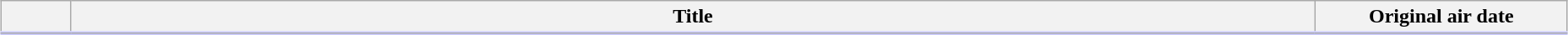<table class="plainrowheaders wikitable" style="width:98%; margin:auto; background:#FFF;">
<tr style="border-bottom: 3px solid #CCF;">
<th style="width:3em;"></th>
<th>Title</th>
<th style="width:12em;">Original air date</th>
</tr>
<tr>
</tr>
</table>
